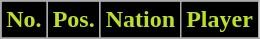<table class="wikitable sortable">
<tr>
<th style="background-color:#010101; color:#BDDF28;" scope=col>No.</th>
<th style="background-color:#010101; color:#BDDF28;" scope=col>Pos.</th>
<th style="background-color:#010101; color:#BDDF28;" scope=col>Nation</th>
<th style="background-color:#010101; color:#BDDF28;" scope=col>Player</th>
</tr>
<tr>
</tr>
</table>
